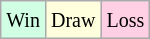<table class="wikitable">
<tr>
<td style="background-color: #d0ffe3;"><small>Win</small></td>
<td style="background-color: #ffffdd;"><small>Draw</small></td>
<td style="background-color: #ffd0e3;"><small>Loss</small></td>
</tr>
</table>
